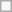<table class="wikitable">
<tr>
<td></td>
</tr>
</table>
